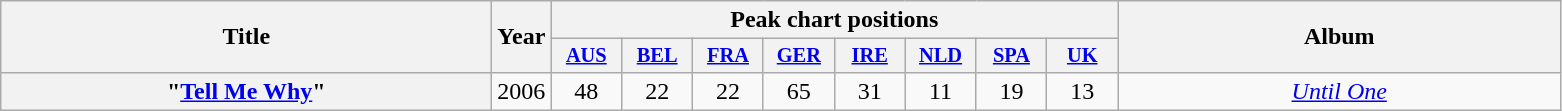<table class="wikitable plainrowheaders" style="text-align:center;" border="1">
<tr>
<th scope="col" rowspan="2" style="width:20em;">Title</th>
<th scope="col" rowspan="2" style="width:1em;">Year</th>
<th scope="col" colspan="8">Peak chart positions</th>
<th scope="col" rowspan="2" style="width:18em;">Album</th>
</tr>
<tr>
<th scope="col" style="width:3em;font-size:85%;"><a href='#'>AUS</a><br></th>
<th scope="col" style="width:3em;font-size:85%;"><a href='#'>BEL</a><br></th>
<th scope="col" style="width:3em;font-size:85%;"><a href='#'>FRA</a><br></th>
<th scope="col" style="width:3em;font-size:85%;"><a href='#'>GER</a><br></th>
<th scope="col" style="width:3em;font-size:85%;"><a href='#'>IRE</a><br></th>
<th scope="col" style="width:3em;font-size:85%;"><a href='#'>NLD</a><br></th>
<th scope="col" style="width:3em;font-size:85%;"><a href='#'>SPA</a><br></th>
<th scope="col" style="width:3em;font-size:85%;"><a href='#'>UK</a><br></th>
</tr>
<tr>
<th scope="row">"<a href='#'>Tell Me Why</a>"</th>
<td>2006</td>
<td>48</td>
<td>22</td>
<td>22</td>
<td>65</td>
<td>31</td>
<td>11</td>
<td>19</td>
<td>13</td>
<td><em><a href='#'>Until One</a></em></td>
</tr>
</table>
